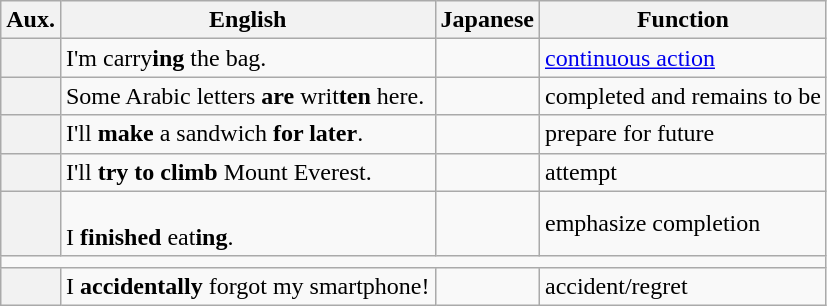<table class="wikitable">
<tr>
<th>Aux.</th>
<th>English</th>
<th>Japanese</th>
<th>Function</th>
</tr>
<tr>
<th></th>
<td>I'm carry<strong>ing</strong> the bag.</td>
<td> </td>
<td><a href='#'>continuous action</a></td>
</tr>
<tr>
<th></th>
<td>Some Arabic letters <strong>are</strong> writ<strong>ten</strong> here.</td>
<td></td>
<td>completed and remains to be</td>
</tr>
<tr>
<th></th>
<td>I'll <strong>make</strong> a sandwich <strong>for later</strong>.</td>
<td> </td>
<td>prepare for future</td>
</tr>
<tr>
<th></th>
<td>I'll <strong>try to climb</strong> Mount Everest.</td>
<td></td>
<td>attempt</td>
</tr>
<tr>
<th></th>
<td> <br> I <strong>finished</strong> eat<strong>ing</strong>.</td>
<td> <br> </td>
<td>emphasize completion</td>
</tr>
<tr>
<td colspan="4"></td>
</tr>
<tr>
<th></th>
<td>I <strong>accidentally</strong> forgot my smartphone!</td>
<td> </td>
<td>accident/regret</td>
</tr>
</table>
